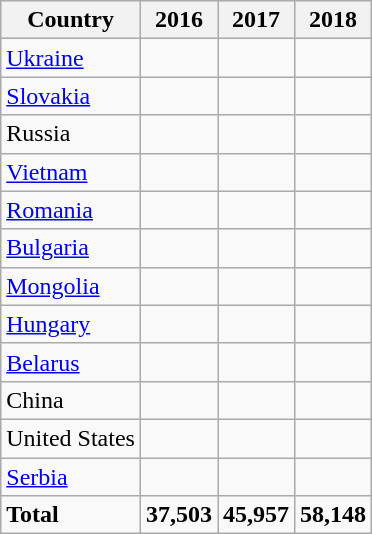<table class="wikitable sortable mw-collapsible mw-collapsed">
<tr>
<th>Country</th>
<th>2016</th>
<th>2017</th>
<th>2018</th>
</tr>
<tr>
<td> <a href='#'>Ukraine</a></td>
<td style="text-align:right;"></td>
<td style="text-align:right;"></td>
<td style="text-align:right;"></td>
</tr>
<tr>
<td> <a href='#'>Slovakia</a></td>
<td style="text-align:right;"></td>
<td style="text-align:right;"></td>
<td style="text-align:right;"></td>
</tr>
<tr>
<td> Russia</td>
<td style="text-align:right;"></td>
<td style="text-align:right;"></td>
<td style="text-align:right;"></td>
</tr>
<tr>
<td> <a href='#'>Vietnam</a></td>
<td style="text-align:right;"></td>
<td style="text-align:right;"></td>
<td style="text-align:right;"></td>
</tr>
<tr>
<td> <a href='#'>Romania</a></td>
<td style="text-align:right;"></td>
<td style="text-align:right;"></td>
<td style="text-align:right;"></td>
</tr>
<tr>
<td> <a href='#'>Bulgaria</a></td>
<td style="text-align:right;"></td>
<td style="text-align:right;"></td>
<td style="text-align:right;"></td>
</tr>
<tr>
<td> <a href='#'>Mongolia</a></td>
<td style="text-align:right;"></td>
<td style="text-align:right;"></td>
<td style="text-align:right;"></td>
</tr>
<tr>
<td> <a href='#'>Hungary</a></td>
<td style="text-align:right;"></td>
<td style="text-align:right;"></td>
<td style="text-align:right;"></td>
</tr>
<tr>
<td> <a href='#'>Belarus</a></td>
<td style="text-align:right;"></td>
<td style="text-align:right;"></td>
<td style="text-align:right;"></td>
</tr>
<tr>
<td> China</td>
<td style="text-align:right;"></td>
<td style="text-align:right;"></td>
<td style="text-align:right;"></td>
</tr>
<tr>
<td> United States</td>
<td style="text-align:right;"></td>
<td style="text-align:right;"></td>
<td style="text-align:right;"></td>
</tr>
<tr>
<td> <a href='#'>Serbia</a></td>
<td style="text-align:right;"></td>
<td style="text-align:right;"></td>
<td style="text-align:right;"></td>
</tr>
<tr>
<td><strong>Total</strong></td>
<td><strong>37,503</strong></td>
<td><strong>45,957</strong></td>
<td><strong>58,148</strong></td>
</tr>
</table>
